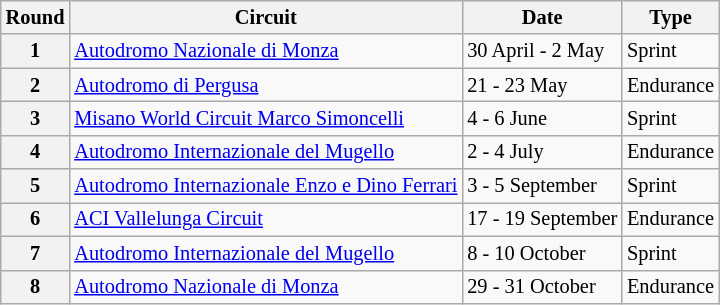<table class="wikitable" style="font-size: 85%;">
<tr>
<th>Round</th>
<th>Circuit</th>
<th>Date</th>
<th>Type</th>
</tr>
<tr>
<th>1</th>
<td><a href='#'>Autodromo Nazionale di Monza</a></td>
<td>30 April - 2 May</td>
<td>Sprint</td>
</tr>
<tr>
<th>2</th>
<td><a href='#'>Autodromo di Pergusa</a></td>
<td>21 - 23 May</td>
<td>Endurance</td>
</tr>
<tr>
<th>3</th>
<td><a href='#'>Misano World Circuit Marco Simoncelli</a></td>
<td>4 - 6 June</td>
<td>Sprint</td>
</tr>
<tr>
<th>4</th>
<td><a href='#'>Autodromo Internazionale del Mugello</a></td>
<td>2 - 4 July</td>
<td>Endurance</td>
</tr>
<tr>
<th>5</th>
<td><a href='#'>Autodromo Internazionale Enzo e Dino Ferrari</a></td>
<td>3 - 5 September</td>
<td>Sprint</td>
</tr>
<tr>
<th>6</th>
<td><a href='#'>ACI Vallelunga Circuit</a></td>
<td>17 - 19 September</td>
<td>Endurance</td>
</tr>
<tr>
<th>7</th>
<td><a href='#'>Autodromo Internazionale del Mugello</a></td>
<td>8 - 10 October</td>
<td>Sprint</td>
</tr>
<tr>
<th>8</th>
<td><a href='#'>Autodromo Nazionale di Monza</a></td>
<td>29 - 31 October</td>
<td>Endurance</td>
</tr>
</table>
